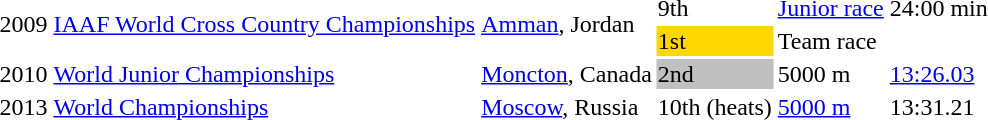<table>
<tr>
<td rowspan=2>2009</td>
<td rowspan=2><a href='#'>IAAF World Cross Country Championships</a></td>
<td rowspan=2><a href='#'>Amman</a>, Jordan</td>
<td>9th</td>
<td><a href='#'>Junior race</a></td>
<td>24:00 min</td>
</tr>
<tr>
<td bgcolor=gold>1st</td>
<td>Team race</td>
<td></td>
</tr>
<tr>
<td>2010</td>
<td><a href='#'>World Junior Championships</a></td>
<td><a href='#'>Moncton</a>, Canada</td>
<td bgcolor=silver>2nd</td>
<td>5000 m</td>
<td><a href='#'>13:26.03</a></td>
</tr>
<tr>
<td>2013</td>
<td><a href='#'>World Championships</a></td>
<td><a href='#'>Moscow</a>, Russia</td>
<td>10th (heats)</td>
<td><a href='#'>5000 m</a></td>
<td>13:31.21</td>
</tr>
</table>
